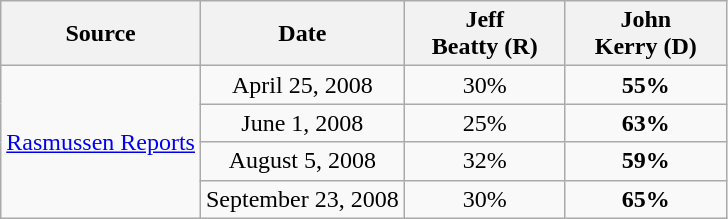<table class=wikitable style="text-align:center">
<tr>
<th>Source</th>
<th>Date</th>
<th style="width:100px;">Jeff<br>Beatty (R)</th>
<th style="width:100px;">John<br>Kerry (D)</th>
</tr>
<tr>
<td align=left rowspan=4><a href='#'>Rasmussen Reports</a></td>
<td>April 25, 2008</td>
<td>30%</td>
<td><strong>55%</strong></td>
</tr>
<tr>
<td>June 1, 2008</td>
<td>25%</td>
<td><strong>63%</strong></td>
</tr>
<tr>
<td>August 5, 2008</td>
<td>32%</td>
<td><strong>59%</strong></td>
</tr>
<tr>
<td>September 23, 2008</td>
<td>30%</td>
<td><strong>65%</strong></td>
</tr>
</table>
